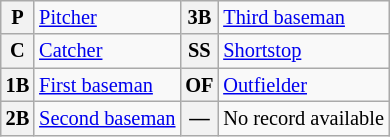<table class="wikitable plainrowheaders" style="font-size:85%">
<tr>
<th scope="row" style="text-align:center">P</th>
<td><a href='#'>Pitcher</a></td>
<th scope="row" style="text-align:center">3B</th>
<td><a href='#'>Third baseman</a></td>
</tr>
<tr>
<th scope="row" style="text-align:center">C</th>
<td><a href='#'>Catcher</a></td>
<th scope="row" style="text-align:center">SS</th>
<td><a href='#'>Shortstop</a></td>
</tr>
<tr>
<th scope="row" style="text-align:center">1B</th>
<td><a href='#'>First baseman</a></td>
<th scope="row" style="text-align:center">OF</th>
<td><a href='#'>Outfielder</a></td>
</tr>
<tr>
<th scope="row" style="text-align:center">2B</th>
<td><a href='#'>Second baseman</a></td>
<th scope="row" style="text-align:center">—</th>
<td>No record available</td>
</tr>
</table>
